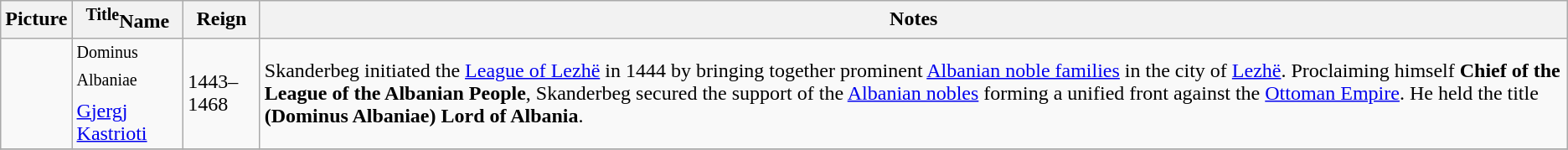<table class="wikitable">
<tr ->
<th>Picture</th>
<th><sup>Title</sup>Name</th>
<th>Reign</th>
<th>Notes</th>
</tr>
<tr ->
<td></td>
<td><sup>Dominus Albaniae</sup><br><a href='#'>Gjergj Kastrioti</a></td>
<td>1443–1468</td>
<td>Skanderbeg initiated the <a href='#'>League of Lezhë</a> in 1444 by bringing together prominent <a href='#'>Albanian noble families</a> in the city of <a href='#'>Lezhë</a>. Proclaiming himself <strong>Chief of the League of the Albanian People</strong>, Skanderbeg secured the support of the <a href='#'>Albanian nobles</a> forming a unified front against the <a href='#'>Ottoman Empire</a>. He held the title <strong>(Dominus Albaniae) Lord of Albania</strong>.</td>
</tr>
<tr ->
</tr>
</table>
